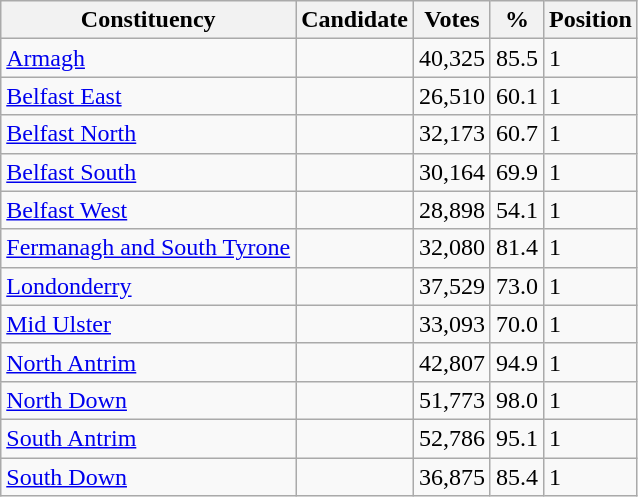<table class="wikitable sortable">
<tr>
<th>Constituency</th>
<th>Candidate</th>
<th>Votes</th>
<th>%</th>
<th>Position</th>
</tr>
<tr>
<td><a href='#'>Armagh</a></td>
<td></td>
<td>40,325</td>
<td>85.5</td>
<td>1</td>
</tr>
<tr>
<td><a href='#'>Belfast East</a></td>
<td></td>
<td>26,510</td>
<td>60.1</td>
<td>1</td>
</tr>
<tr>
<td><a href='#'>Belfast North</a></td>
<td></td>
<td>32,173</td>
<td>60.7</td>
<td>1</td>
</tr>
<tr>
<td><a href='#'>Belfast South</a></td>
<td></td>
<td>30,164</td>
<td>69.9</td>
<td>1</td>
</tr>
<tr>
<td><a href='#'>Belfast West</a></td>
<td></td>
<td>28,898</td>
<td>54.1</td>
<td>1</td>
</tr>
<tr>
<td><a href='#'>Fermanagh and South Tyrone</a></td>
<td></td>
<td>32,080</td>
<td>81.4</td>
<td>1</td>
</tr>
<tr>
<td><a href='#'>Londonderry</a></td>
<td></td>
<td>37,529</td>
<td>73.0</td>
<td>1</td>
</tr>
<tr>
<td><a href='#'>Mid Ulster</a></td>
<td></td>
<td>33,093</td>
<td>70.0</td>
<td>1</td>
</tr>
<tr>
<td><a href='#'>North Antrim</a></td>
<td></td>
<td>42,807</td>
<td>94.9</td>
<td>1</td>
</tr>
<tr>
<td><a href='#'>North Down</a></td>
<td></td>
<td>51,773</td>
<td>98.0</td>
<td>1</td>
</tr>
<tr>
<td><a href='#'>South Antrim</a></td>
<td></td>
<td>52,786</td>
<td>95.1</td>
<td>1</td>
</tr>
<tr>
<td><a href='#'>South Down</a></td>
<td></td>
<td>36,875</td>
<td>85.4</td>
<td>1</td>
</tr>
</table>
